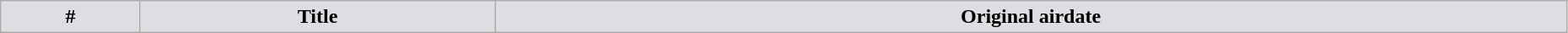<table class="wikitable plainrowheaders" style="width:98%;">
<tr>
<th style="background-color: #DEDDE2;">#</th>
<th ! style="background-color: #DEDDE2;">Title</th>
<th ! style="background-color: #DEDDE2;">Original airdate<br>

</th>
</tr>
</table>
